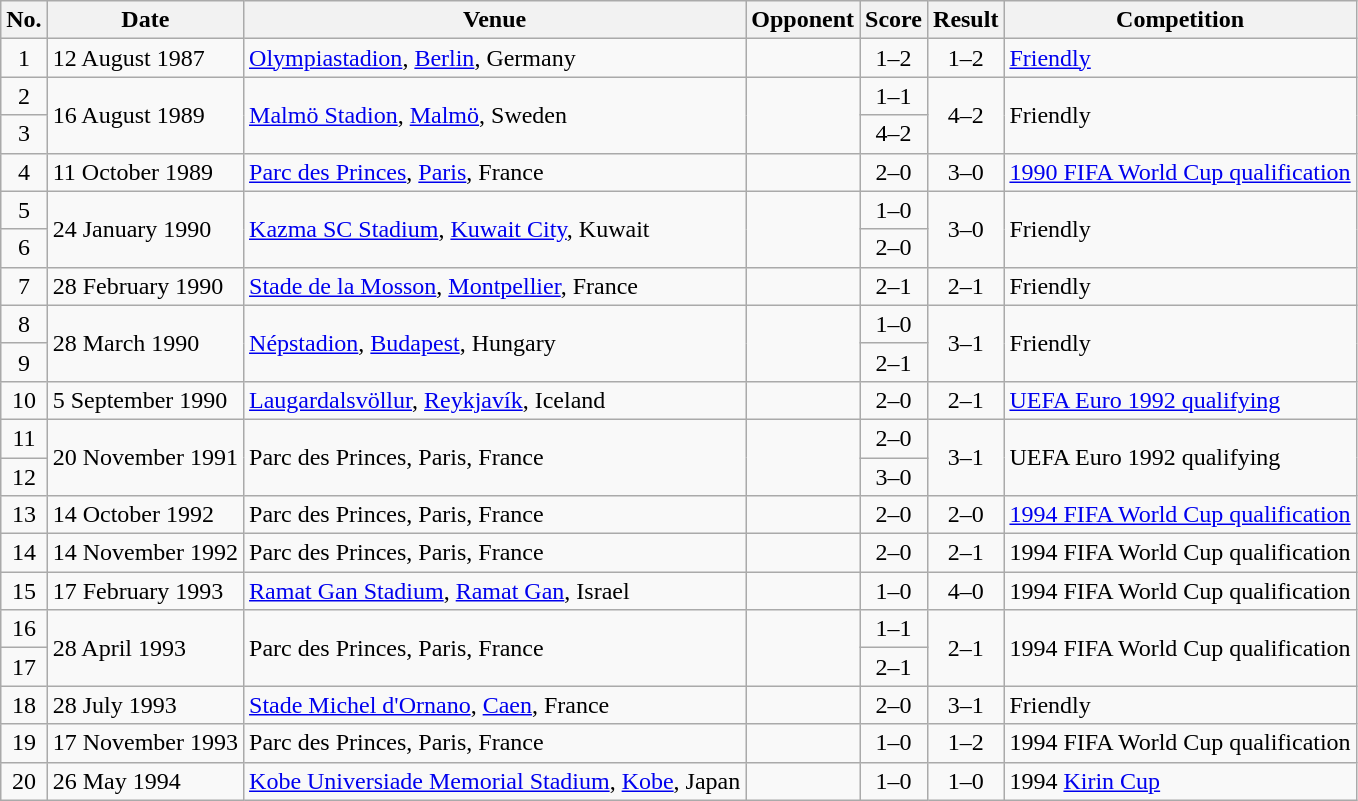<table class="wikitable sortable">
<tr>
<th scope="col">No.</th>
<th scope="col">Date</th>
<th scope="col">Venue</th>
<th scope="col">Opponent</th>
<th scope="col">Score</th>
<th scope="col">Result</th>
<th scope="col">Competition</th>
</tr>
<tr>
<td align="center">1</td>
<td>12 August 1987</td>
<td><a href='#'>Olympiastadion</a>, <a href='#'>Berlin</a>, Germany</td>
<td></td>
<td align="center">1–2</td>
<td align="center">1–2</td>
<td><a href='#'>Friendly</a></td>
</tr>
<tr>
<td align="center">2</td>
<td rowspan="2">16 August 1989</td>
<td rowspan="2"><a href='#'>Malmö Stadion</a>, <a href='#'>Malmö</a>, Sweden</td>
<td rowspan="2"></td>
<td align="center">1–1</td>
<td rowspan="2" align="center">4–2</td>
<td rowspan="2">Friendly</td>
</tr>
<tr>
<td align="center">3</td>
<td align="center">4–2</td>
</tr>
<tr>
<td align="center">4</td>
<td>11 October 1989</td>
<td><a href='#'>Parc des Princes</a>, <a href='#'>Paris</a>, France</td>
<td></td>
<td align="center">2–0</td>
<td align="center">3–0</td>
<td><a href='#'>1990 FIFA World Cup qualification</a></td>
</tr>
<tr>
<td align="center">5</td>
<td rowspan="2">24 January 1990</td>
<td rowspan="2"><a href='#'>Kazma SC Stadium</a>, <a href='#'>Kuwait City</a>, Kuwait</td>
<td rowspan="2"></td>
<td align="center">1–0</td>
<td rowspan="2" align="center">3–0</td>
<td rowspan="2">Friendly</td>
</tr>
<tr>
<td align="center">6</td>
<td align="center">2–0</td>
</tr>
<tr>
<td align="center">7</td>
<td>28 February 1990</td>
<td><a href='#'>Stade de la Mosson</a>, <a href='#'>Montpellier</a>, France</td>
<td></td>
<td align="center">2–1</td>
<td align="center">2–1</td>
<td>Friendly</td>
</tr>
<tr>
<td align="center">8</td>
<td rowspan="2">28 March 1990</td>
<td rowspan="2"><a href='#'>Népstadion</a>, <a href='#'>Budapest</a>, Hungary</td>
<td rowspan="2"></td>
<td align="center">1–0</td>
<td rowspan="2" align="center">3–1</td>
<td rowspan="2">Friendly</td>
</tr>
<tr>
<td align="center">9</td>
<td align="center">2–1</td>
</tr>
<tr>
<td align="center">10</td>
<td>5 September 1990</td>
<td><a href='#'>Laugardalsvöllur</a>, <a href='#'>Reykjavík</a>, Iceland</td>
<td></td>
<td align="center">2–0</td>
<td align="center">2–1</td>
<td><a href='#'>UEFA Euro 1992 qualifying</a></td>
</tr>
<tr>
<td align="center">11</td>
<td rowspan="2">20 November 1991</td>
<td rowspan="2">Parc des Princes, Paris, France</td>
<td rowspan="2"></td>
<td align="center">2–0</td>
<td rowspan="2" align="center">3–1</td>
<td rowspan="2">UEFA Euro 1992 qualifying</td>
</tr>
<tr>
<td align="center">12</td>
<td align="center">3–0</td>
</tr>
<tr>
<td align="center">13</td>
<td>14 October 1992</td>
<td>Parc des Princes, Paris, France</td>
<td></td>
<td align="center">2–0</td>
<td align="center">2–0</td>
<td><a href='#'>1994 FIFA World Cup qualification</a></td>
</tr>
<tr>
<td align="center">14</td>
<td>14 November 1992</td>
<td>Parc des Princes, Paris, France</td>
<td></td>
<td align="center">2–0</td>
<td align="center">2–1</td>
<td>1994 FIFA World Cup qualification</td>
</tr>
<tr>
<td align="center">15</td>
<td>17 February 1993</td>
<td><a href='#'>Ramat Gan Stadium</a>, <a href='#'>Ramat Gan</a>, Israel</td>
<td></td>
<td align="center">1–0</td>
<td align="center">4–0</td>
<td>1994 FIFA World Cup qualification</td>
</tr>
<tr>
<td align="center">16</td>
<td rowspan="2">28 April 1993</td>
<td rowspan="2">Parc des Princes, Paris, France</td>
<td rowspan="2"></td>
<td align="center">1–1</td>
<td rowspan="2" align="center">2–1</td>
<td rowspan="2">1994 FIFA World Cup qualification</td>
</tr>
<tr>
<td align="center">17</td>
<td align="center">2–1</td>
</tr>
<tr>
<td align="center">18</td>
<td>28 July 1993</td>
<td><a href='#'>Stade Michel d'Ornano</a>, <a href='#'>Caen</a>, France</td>
<td></td>
<td align="center">2–0</td>
<td align="center">3–1</td>
<td>Friendly</td>
</tr>
<tr>
<td align="center">19</td>
<td>17 November 1993</td>
<td>Parc des Princes, Paris, France</td>
<td></td>
<td align="center">1–0</td>
<td align="center">1–2</td>
<td>1994 FIFA World Cup qualification</td>
</tr>
<tr>
<td align="center">20</td>
<td>26 May 1994</td>
<td><a href='#'>Kobe Universiade Memorial Stadium</a>, <a href='#'>Kobe</a>, Japan</td>
<td></td>
<td align="center">1–0</td>
<td align="center">1–0</td>
<td>1994 <a href='#'>Kirin Cup</a></td>
</tr>
</table>
